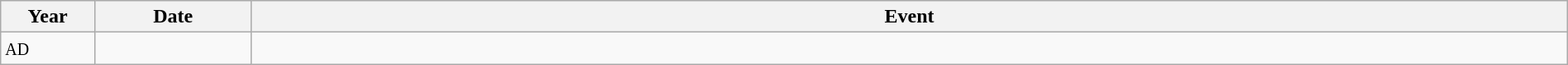<table class="wikitable" width="100%">
<tr>
<th style="width:6%">Year</th>
<th style="width:10%">Date</th>
<th>Event</th>
</tr>
<tr>
<td><small>AD</small></td>
<td></td>
<td></td>
</tr>
</table>
